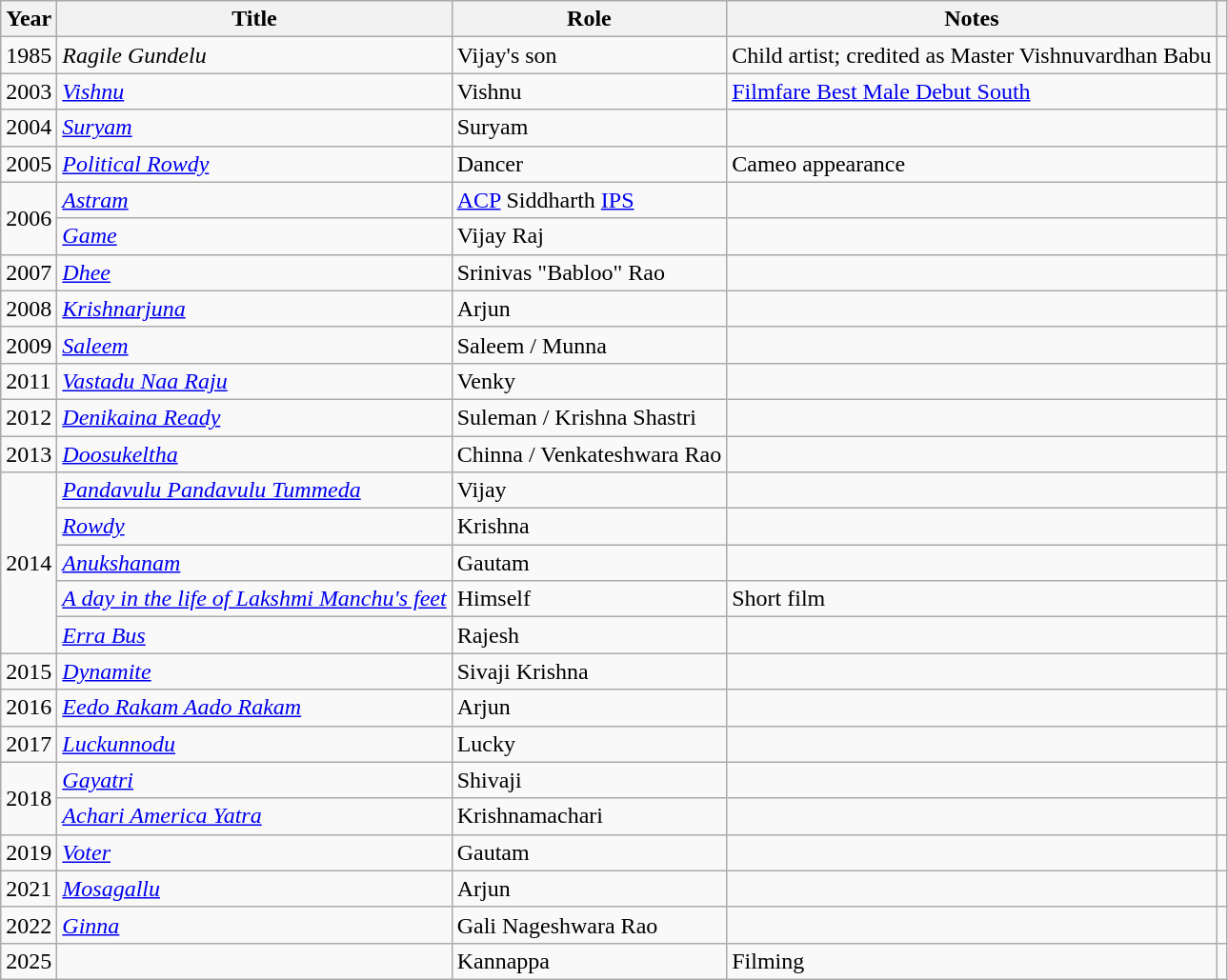<table class="wikitable sortable">
<tr>
<th>Year</th>
<th>Title</th>
<th>Role</th>
<th>Notes</th>
<th class="unsortable"></th>
</tr>
<tr>
<td>1985</td>
<td><em>Ragile Gundelu</em></td>
<td>Vijay's son</td>
<td>Child artist; credited as Master Vishnuvardhan Babu</td>
<td></td>
</tr>
<tr>
<td>2003</td>
<td><em><a href='#'>Vishnu</a></em></td>
<td>Vishnu</td>
<td><a href='#'>Filmfare Best Male Debut South</a></td>
<td></td>
</tr>
<tr>
<td>2004</td>
<td><em><a href='#'>Suryam</a></em></td>
<td>Suryam</td>
<td></td>
<td></td>
</tr>
<tr>
<td>2005</td>
<td><em><a href='#'>Political Rowdy</a></em></td>
<td>Dancer</td>
<td>Cameo appearance</td>
<td></td>
</tr>
<tr>
<td rowspan="2">2006</td>
<td><em><a href='#'>Astram</a></em></td>
<td><a href='#'>ACP</a> Siddharth <a href='#'>IPS</a></td>
<td></td>
<td></td>
</tr>
<tr>
<td><em><a href='#'>Game</a></em></td>
<td>Vijay Raj</td>
<td></td>
<td></td>
</tr>
<tr>
<td>2007</td>
<td><em><a href='#'>Dhee</a></em></td>
<td>Srinivas "Babloo" Rao</td>
<td></td>
<td></td>
</tr>
<tr>
<td>2008</td>
<td><em><a href='#'>Krishnarjuna</a></em></td>
<td>Arjun</td>
<td></td>
<td></td>
</tr>
<tr>
<td>2009</td>
<td><em><a href='#'>Saleem</a></em></td>
<td>Saleem / Munna</td>
<td></td>
<td></td>
</tr>
<tr>
<td>2011</td>
<td><em><a href='#'>Vastadu Naa Raju</a></em></td>
<td>Venky</td>
<td></td>
<td></td>
</tr>
<tr>
<td>2012</td>
<td><em><a href='#'>Denikaina Ready</a></em></td>
<td>Suleman / Krishna Shastri</td>
<td></td>
<td></td>
</tr>
<tr>
<td>2013</td>
<td><em><a href='#'>Doosukeltha</a></em></td>
<td>Chinna / Venkateshwara Rao</td>
<td></td>
<td></td>
</tr>
<tr>
<td rowspan="5">2014</td>
<td><em><a href='#'>Pandavulu Pandavulu Tummeda</a></em></td>
<td>Vijay</td>
<td></td>
<td></td>
</tr>
<tr>
<td><em><a href='#'>Rowdy</a></em></td>
<td>Krishna</td>
<td></td>
<td></td>
</tr>
<tr>
<td><em><a href='#'>Anukshanam</a></em></td>
<td>Gautam</td>
<td></td>
<td></td>
</tr>
<tr>
<td><em><a href='#'>A day in the life of Lakshmi Manchu's feet</a></em></td>
<td>Himself</td>
<td>Short film</td>
<td></td>
</tr>
<tr>
<td><em><a href='#'>Erra Bus</a></em></td>
<td>Rajesh</td>
<td></td>
<td></td>
</tr>
<tr>
<td>2015</td>
<td><em><a href='#'>Dynamite</a></em></td>
<td>Sivaji Krishna</td>
<td></td>
<td></td>
</tr>
<tr>
<td>2016</td>
<td><em><a href='#'>Eedo Rakam Aado Rakam</a></em></td>
<td>Arjun</td>
<td></td>
<td></td>
</tr>
<tr>
<td>2017</td>
<td><em><a href='#'>Luckunnodu</a></em></td>
<td>Lucky</td>
<td></td>
<td></td>
</tr>
<tr>
<td rowspan="2">2018</td>
<td><em><a href='#'>Gayatri</a></em></td>
<td>Shivaji</td>
<td></td>
<td></td>
</tr>
<tr>
<td><em><a href='#'>Achari America Yatra</a></em></td>
<td>Krishnamachari</td>
<td></td>
<td></td>
</tr>
<tr>
<td>2019</td>
<td><em><a href='#'>Voter</a></em></td>
<td>Gautam</td>
<td></td>
<td></td>
</tr>
<tr>
<td>2021</td>
<td><em><a href='#'>Mosagallu</a></em></td>
<td>Arjun</td>
<td></td>
<td></td>
</tr>
<tr>
<td>2022</td>
<td><em><a href='#'>Ginna</a></em></td>
<td>Gali Nageshwara Rao</td>
<td></td>
<td></td>
</tr>
<tr>
<td>2025</td>
<td></td>
<td>Kannappa</td>
<td>Filming</td>
<td></td>
</tr>
</table>
